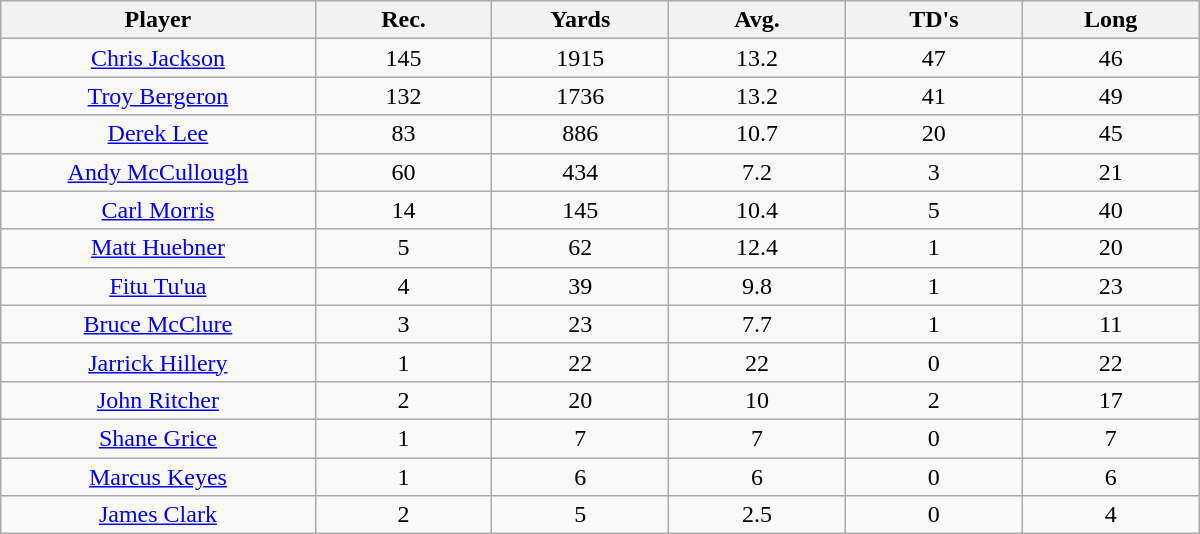<table class="wikitable sortable">
<tr>
<th bgcolor="#DDDDFF" width="16%">Player</th>
<th bgcolor="#DDDDFF" width="9%">Rec.</th>
<th bgcolor="#DDDDFF" width="9%">Yards</th>
<th bgcolor="#DDDDFF" width="9%">Avg.</th>
<th bgcolor="#DDDDFF" width="9%">TD's</th>
<th bgcolor="#DDDDFF" width="9%">Long</th>
</tr>
<tr align="center">
<td><a href='#'>Chris Jackson</a></td>
<td>145</td>
<td>1915</td>
<td>13.2</td>
<td>47</td>
<td>46</td>
</tr>
<tr align="center">
<td><a href='#'>Troy Bergeron</a></td>
<td>132</td>
<td>1736</td>
<td>13.2</td>
<td>41</td>
<td>49</td>
</tr>
<tr align="center">
<td><a href='#'>Derek Lee</a></td>
<td>83</td>
<td>886</td>
<td>10.7</td>
<td>20</td>
<td>45</td>
</tr>
<tr align="center">
<td><a href='#'>Andy McCullough</a></td>
<td>60</td>
<td>434</td>
<td>7.2</td>
<td>3</td>
<td>21</td>
</tr>
<tr align="center">
<td><a href='#'>Carl Morris</a></td>
<td>14</td>
<td>145</td>
<td>10.4</td>
<td>5</td>
<td>40</td>
</tr>
<tr align="center">
<td><a href='#'>Matt Huebner</a></td>
<td>5</td>
<td>62</td>
<td>12.4</td>
<td>1</td>
<td>20</td>
</tr>
<tr align="center">
<td><a href='#'>Fitu Tu'ua</a></td>
<td>4</td>
<td>39</td>
<td>9.8</td>
<td>1</td>
<td>23</td>
</tr>
<tr align="center">
<td><a href='#'>Bruce McClure</a></td>
<td>3</td>
<td>23</td>
<td>7.7</td>
<td>1</td>
<td>11</td>
</tr>
<tr align="center">
<td><a href='#'>Jarrick Hillery</a></td>
<td>1</td>
<td>22</td>
<td>22</td>
<td>0</td>
<td>22</td>
</tr>
<tr align="center">
<td><a href='#'>John Ritcher</a></td>
<td>2</td>
<td>20</td>
<td>10</td>
<td>2</td>
<td>17</td>
</tr>
<tr align="center">
<td><a href='#'>Shane Grice</a></td>
<td>1</td>
<td>7</td>
<td>7</td>
<td>0</td>
<td>7</td>
</tr>
<tr align="center">
<td><a href='#'>Marcus Keyes</a></td>
<td>1</td>
<td>6</td>
<td>6</td>
<td>0</td>
<td>6</td>
</tr>
<tr align="center">
<td><a href='#'>James Clark</a></td>
<td>2</td>
<td>5</td>
<td>2.5</td>
<td>0</td>
<td>4</td>
</tr>
</table>
